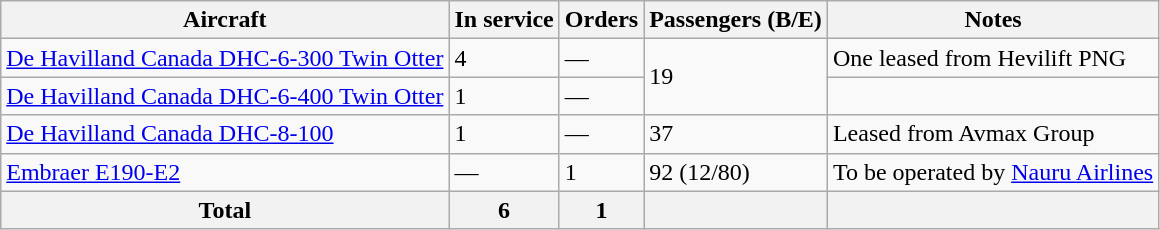<table class="wikitable">
<tr>
<th>Aircraft</th>
<th>In service</th>
<th>Orders</th>
<th>Passengers (B/E)</th>
<th>Notes</th>
</tr>
<tr>
<td><a href='#'>De Havilland Canada DHC-6-300 Twin Otter</a></td>
<td>4</td>
<td>—</td>
<td rowspan="2">19</td>
<td>One leased from Hevilift PNG</td>
</tr>
<tr>
<td><a href='#'>De Havilland Canada DHC-6-400 Twin Otter</a></td>
<td>1</td>
<td>—</td>
<td></td>
</tr>
<tr>
<td><a href='#'>De Havilland Canada DHC-8-100</a></td>
<td>1</td>
<td>—</td>
<td>37</td>
<td>Leased from Avmax Group</td>
</tr>
<tr>
<td><a href='#'>Embraer E190-E2</a></td>
<td>—</td>
<td>1</td>
<td>92 (12/80)</td>
<td>To be operated by <a href='#'>Nauru Airlines</a></td>
</tr>
<tr>
<th>Total</th>
<th>6</th>
<th>1</th>
<th></th>
<th></th>
</tr>
</table>
